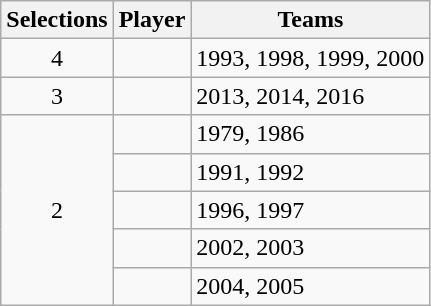<table class="wikitable sortable">
<tr>
<th>Selections</th>
<th>Player</th>
<th class="unsortable">Teams</th>
</tr>
<tr>
<td align="center">4</td>
<td></td>
<td>1993, 1998, 1999, 2000</td>
</tr>
<tr>
<td align="center">3</td>
<td></td>
<td>2013, 2014, 2016</td>
</tr>
<tr>
<td rowspan="5" align="center">2</td>
<td></td>
<td>1979, 1986</td>
</tr>
<tr>
<td></td>
<td>1991, 1992</td>
</tr>
<tr>
<td></td>
<td>1996, 1997</td>
</tr>
<tr>
<td></td>
<td>2002, 2003</td>
</tr>
<tr>
<td></td>
<td>2004, 2005</td>
</tr>
</table>
